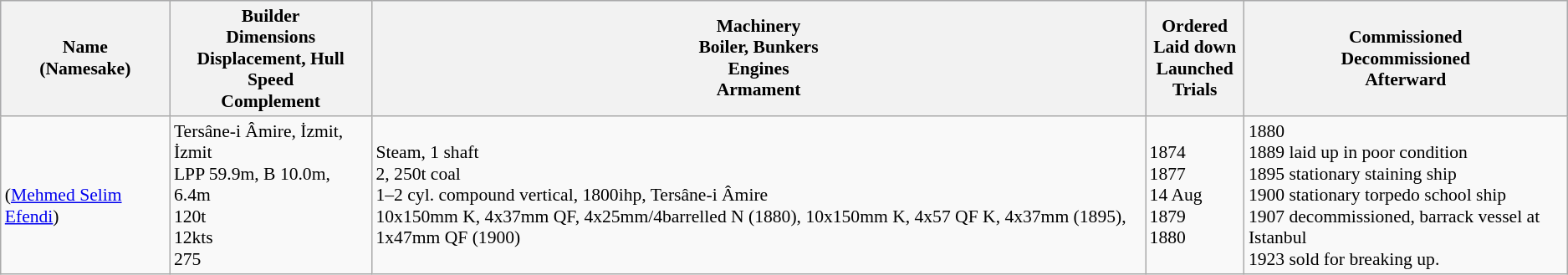<table class="wikitable" style="font-size:90%;">
<tr bgcolor="#e6e9ff">
<th>Name<br>(Namesake)</th>
<th>Builder<br>Dimensions<br>Displacement, Hull<br>Speed<br>Complement</th>
<th>Machinery<br>Boiler, Bunkers<br>Engines<br>Armament</th>
<th>Ordered<br>Laid down<br>Launched<br>Trials</th>
<th>Commissioned<br>Decommissioned<br>Afterward</th>
</tr>
<tr ---->
<td><br>(<a href='#'>Mehmed Selim Efendi</a>)</td>
<td> Tersâne-i Âmire, İzmit, İzmit<br>LPP 59.9m, B 10.0m, 6.4m<br>120t<br>12kts<br>275</td>
<td>Steam, 1 shaft<br>2, 250t coal<br>1–2 cyl. compound vertical, 1800ihp, Tersâne-i Âmire<br>10x150mm K, 4x37mm QF, 4x25mm/4barrelled N (1880), 10x150mm K, 4x57 QF K, 4x37mm (1895), 1x47mm QF (1900)</td>
<td>1874<br>1877<br>14 Aug 1879<br>1880</td>
<td>1880<br>1889 laid up in poor condition<br>1895 stationary staining ship<br>1900 stationary torpedo school ship<br>1907 decommissioned, barrack vessel at Istanbul<br>1923 sold for breaking up.</td>
</tr>
</table>
